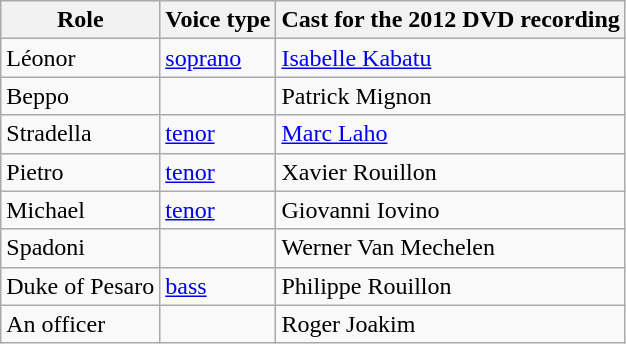<table class="wikitable">
<tr>
<th>Role</th>
<th>Voice type</th>
<th>Cast for the 2012 DVD recording</th>
</tr>
<tr>
<td>Léonor</td>
<td><a href='#'>soprano</a></td>
<td><a href='#'>Isabelle Kabatu</a></td>
</tr>
<tr>
<td>Beppo</td>
<td></td>
<td>Patrick Mignon</td>
</tr>
<tr>
<td>Stradella</td>
<td><a href='#'>tenor</a></td>
<td><a href='#'>Marc Laho</a></td>
</tr>
<tr>
<td>Pietro</td>
<td><a href='#'>tenor</a></td>
<td>Xavier Rouillon</td>
</tr>
<tr>
<td>Michael</td>
<td><a href='#'>tenor</a></td>
<td>Giovanni Iovino</td>
</tr>
<tr>
<td>Spadoni</td>
<td></td>
<td>Werner Van Mechelen</td>
</tr>
<tr>
<td>Duke of Pesaro</td>
<td><a href='#'>bass</a></td>
<td>Philippe Rouillon</td>
</tr>
<tr>
<td>An officer</td>
<td></td>
<td>Roger Joakim</td>
</tr>
</table>
